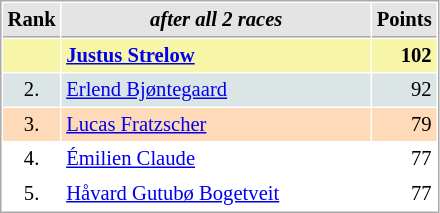<table cellspacing="1" cellpadding="3" style="border:1px solid #aaa; font-size:86%;">
<tr style="background:#e4e4e4;">
<th style="border-bottom:1px solid #aaa; width:10px;">Rank</th>
<th style="border-bottom:1px solid #aaa; width:200px; white-space:nowrap;"><em>after all 2 races</em></th>
<th style="border-bottom:1px solid #aaa; width:20px;">Points</th>
</tr>
<tr style="background:#f7f6a8;">
<td style="text-align:center"></td>
<td> <strong><a href='#'>Justus Strelow</a></strong></td>
<td align=right><strong>102</strong></td>
</tr>
<tr style="background:#dce5e5;">
<td style="text-align:center">2.</td>
<td> <a href='#'>Erlend Bjøntegaard</a></td>
<td align=right>92</td>
</tr>
<tr style="background:#ffdab9;">
<td style="text-align:center">3.</td>
<td> <a href='#'>Lucas Fratzscher</a></td>
<td style="text-align:right">79</td>
</tr>
<tr>
<td style="text-align:center">4.</td>
<td> <a href='#'>Émilien Claude</a></td>
<td align=right>77</td>
</tr>
<tr>
<td style="text-align:center">5.</td>
<td> <a href='#'>Håvard Gutubø Bogetveit</a></td>
<td align=right>77</td>
</tr>
</table>
